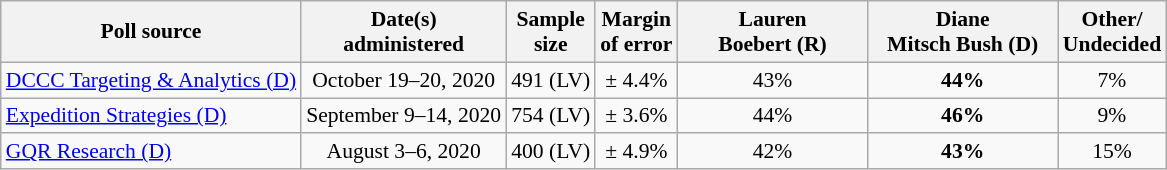<table class="wikitable" style="font-size:90%;text-align:center;">
<tr>
<th>Poll source</th>
<th>Date(s)<br>administered</th>
<th>Sample<br>size</th>
<th>Margin<br>of error</th>
<th style="width:120px;">Lauren<br>Boebert (R)</th>
<th style="width:120px;">Diane<br>Mitsch Bush (D)</th>
<th>Other/<br>Undecided</th>
</tr>
<tr>
<td style="text-align:left;"><a href='#'>DCCC Targeting & Analytics (D)</a></td>
<td>October 19–20, 2020</td>
<td>491 (LV)</td>
<td>± 4.4%</td>
<td>43%</td>
<td><strong>44%</strong></td>
<td>7%</td>
</tr>
<tr>
<td style="text-align:left;"><a href='#'>Expedition Strategies (D)</a></td>
<td>September 9–14, 2020</td>
<td>754 (LV)</td>
<td>± 3.6%</td>
<td>44%</td>
<td><strong>46%</strong></td>
<td>9%</td>
</tr>
<tr>
<td style="text-align:left;"><a href='#'>GQR Research (D)</a></td>
<td>August 3–6, 2020</td>
<td>400 (LV)</td>
<td>± 4.9%</td>
<td>42%</td>
<td><strong>43%</strong></td>
<td>15%</td>
</tr>
</table>
